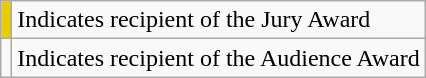<table class="wikitable" border="1">
<tr>
<td bgcolor="#E7CD00"></td>
<td>Indicates recipient of the Jury Award</td>
</tr>
<tr>
<td></td>
<td>Indicates recipient of the Audience Award</td>
</tr>
</table>
